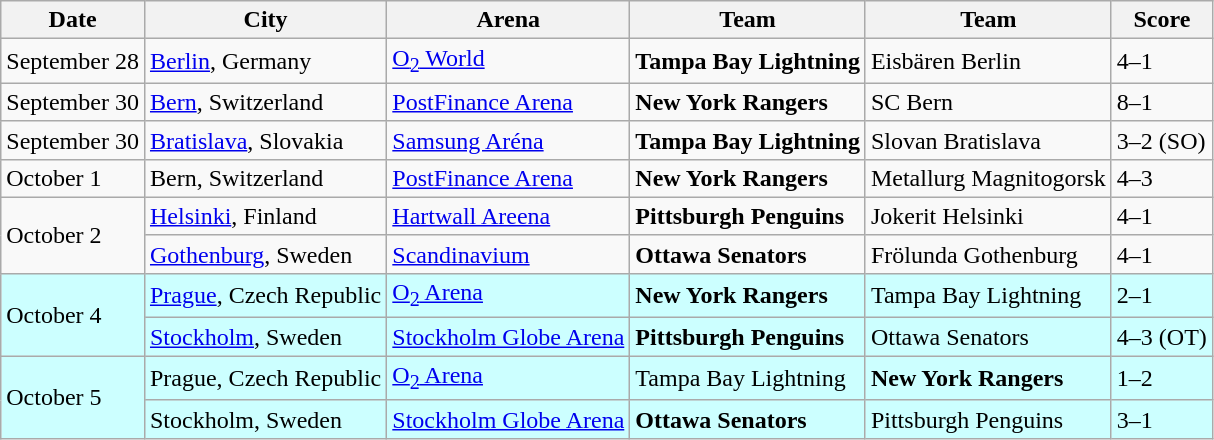<table class="wikitable">
<tr>
<th>Date</th>
<th>City</th>
<th>Arena</th>
<th>Team</th>
<th>Team</th>
<th>Score</th>
</tr>
<tr>
<td>September 28</td>
<td><a href='#'>Berlin</a>, Germany</td>
<td><a href='#'>O<sub>2</sub> World</a></td>
<td><strong>Tampa Bay Lightning</strong></td>
<td>Eisbären Berlin</td>
<td>4–1</td>
</tr>
<tr>
<td>September 30</td>
<td><a href='#'>Bern</a>, Switzerland</td>
<td><a href='#'>PostFinance Arena</a></td>
<td><strong>New York Rangers</strong></td>
<td>SC Bern</td>
<td>8–1</td>
</tr>
<tr>
<td>September 30</td>
<td><a href='#'>Bratislava</a>, Slovakia</td>
<td><a href='#'>Samsung Aréna</a></td>
<td><strong>Tampa Bay Lightning</strong></td>
<td>Slovan Bratislava</td>
<td>3–2 (SO)</td>
</tr>
<tr>
<td>October 1</td>
<td>Bern, Switzerland</td>
<td><a href='#'>PostFinance Arena</a></td>
<td><strong>New York Rangers</strong></td>
<td>Metallurg Magnitogorsk</td>
<td>4–3</td>
</tr>
<tr>
<td rowspan="2">October 2</td>
<td><a href='#'>Helsinki</a>, Finland</td>
<td><a href='#'>Hartwall Areena</a></td>
<td><strong>Pittsburgh Penguins</strong></td>
<td>Jokerit Helsinki</td>
<td>4–1</td>
</tr>
<tr>
<td><a href='#'>Gothenburg</a>, Sweden</td>
<td><a href='#'>Scandinavium</a></td>
<td><strong>Ottawa Senators</strong></td>
<td>Frölunda Gothenburg</td>
<td>4–1</td>
</tr>
<tr bgcolor="#ccffff">
<td rowspan="2">October 4</td>
<td><a href='#'>Prague</a>, Czech Republic</td>
<td><a href='#'>O<sub>2</sub> Arena</a></td>
<td><strong>New York Rangers</strong></td>
<td>Tampa Bay Lightning</td>
<td>2–1</td>
</tr>
<tr bgcolor="#ccffff">
<td><a href='#'>Stockholm</a>, Sweden</td>
<td><a href='#'>Stockholm Globe Arena</a></td>
<td><strong>Pittsburgh Penguins</strong></td>
<td>Ottawa Senators</td>
<td>4–3 (OT)</td>
</tr>
<tr bgcolor="#ccffff">
<td rowspan="2">October 5</td>
<td>Prague, Czech Republic</td>
<td><a href='#'>O<sub>2</sub> Arena</a></td>
<td>Tampa Bay Lightning</td>
<td><strong>New York Rangers</strong></td>
<td>1–2</td>
</tr>
<tr bgcolor="#ccffff">
<td>Stockholm, Sweden</td>
<td><a href='#'>Stockholm Globe Arena</a></td>
<td><strong>Ottawa Senators</strong></td>
<td>Pittsburgh Penguins</td>
<td>3–1</td>
</tr>
</table>
